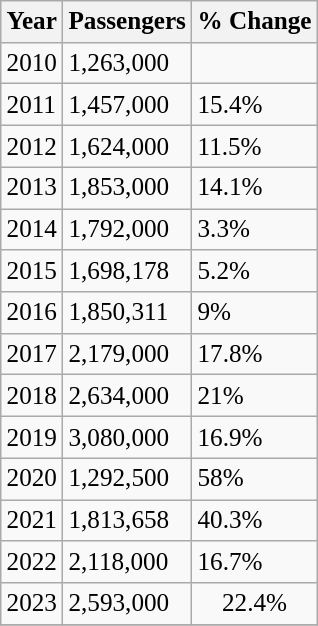<table class="wikitable" style="font-size: 105%">
<tr>
<th>Year</th>
<th>Passengers</th>
<th>% Change</th>
</tr>
<tr>
<td>2010</td>
<td>1,263,000</td>
<td></td>
</tr>
<tr>
<td>2011</td>
<td>1,457,000</td>
<td> 15.4%</td>
</tr>
<tr>
<td>2012</td>
<td>1,624,000</td>
<td> 11.5%</td>
</tr>
<tr>
<td>2013</td>
<td>1,853,000</td>
<td> 14.1%</td>
</tr>
<tr>
<td>2014</td>
<td>1,792,000</td>
<td> 3.3%</td>
</tr>
<tr>
<td>2015</td>
<td>1,698,178</td>
<td> 5.2%</td>
</tr>
<tr>
<td>2016</td>
<td>1,850,311</td>
<td> 9%</td>
</tr>
<tr>
<td>2017</td>
<td>2,179,000</td>
<td> 17.8%</td>
</tr>
<tr>
<td>2018</td>
<td>2,634,000</td>
<td> 21%</td>
</tr>
<tr>
<td>2019</td>
<td>3,080,000</td>
<td> 16.9%</td>
</tr>
<tr>
<td>2020</td>
<td>1,292,500</td>
<td> 58%</td>
</tr>
<tr>
<td>2021</td>
<td>1,813,658</td>
<td> 40.3%</td>
</tr>
<tr>
<td>2022</td>
<td>2,118,000</td>
<td> 16.7%</td>
</tr>
<tr>
<td>2023</td>
<td>2,593,000</td>
<td align=center>22.4%</td>
</tr>
<tr>
</tr>
</table>
